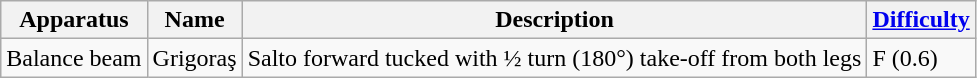<table class="wikitable">
<tr>
<th>Apparatus</th>
<th>Name</th>
<th>Description</th>
<th><a href='#'>Difficulty</a></th>
</tr>
<tr>
<td>Balance beam</td>
<td>Grigoraş</td>
<td>Salto forward tucked with ½ turn (180°) take-off from both legs</td>
<td>F (0.6)</td>
</tr>
</table>
